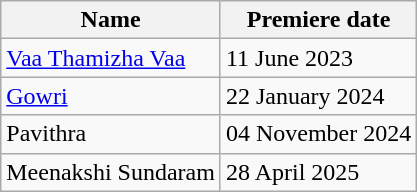<table class="wikitable">
<tr>
<th>Name</th>
<th>Premiere date</th>
</tr>
<tr>
<td><a href='#'>Vaa Thamizha Vaa</a></td>
<td>11 June 2023</td>
</tr>
<tr>
<td><a href='#'>Gowri</a></td>
<td>22 January 2024</td>
</tr>
<tr>
<td>Pavithra</td>
<td>04 November 2024</td>
</tr>
<tr>
<td>Meenakshi Sundaram</td>
<td>28 April 2025</td>
</tr>
</table>
